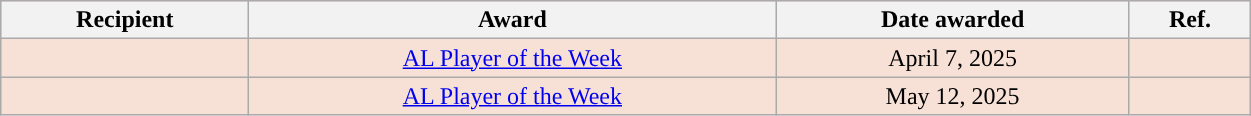<table class="wikitable sortable" style="text-align:center; background:#f7e1d7; width: 66%;">
<tr>
<th>Recipient</th>
<th>Award</th>
<th>Date awarded</th>
<th>Ref.</th>
</tr>
<tr>
<td></td>
<td><a href='#'>AL Player of the Week</a></td>
<td>April 7, 2025</td>
<td></td>
</tr>
<tr>
<td></td>
<td><a href='#'>AL Player of the Week</a></td>
<td>May 12, 2025</td>
<td></td>
</tr>
</table>
